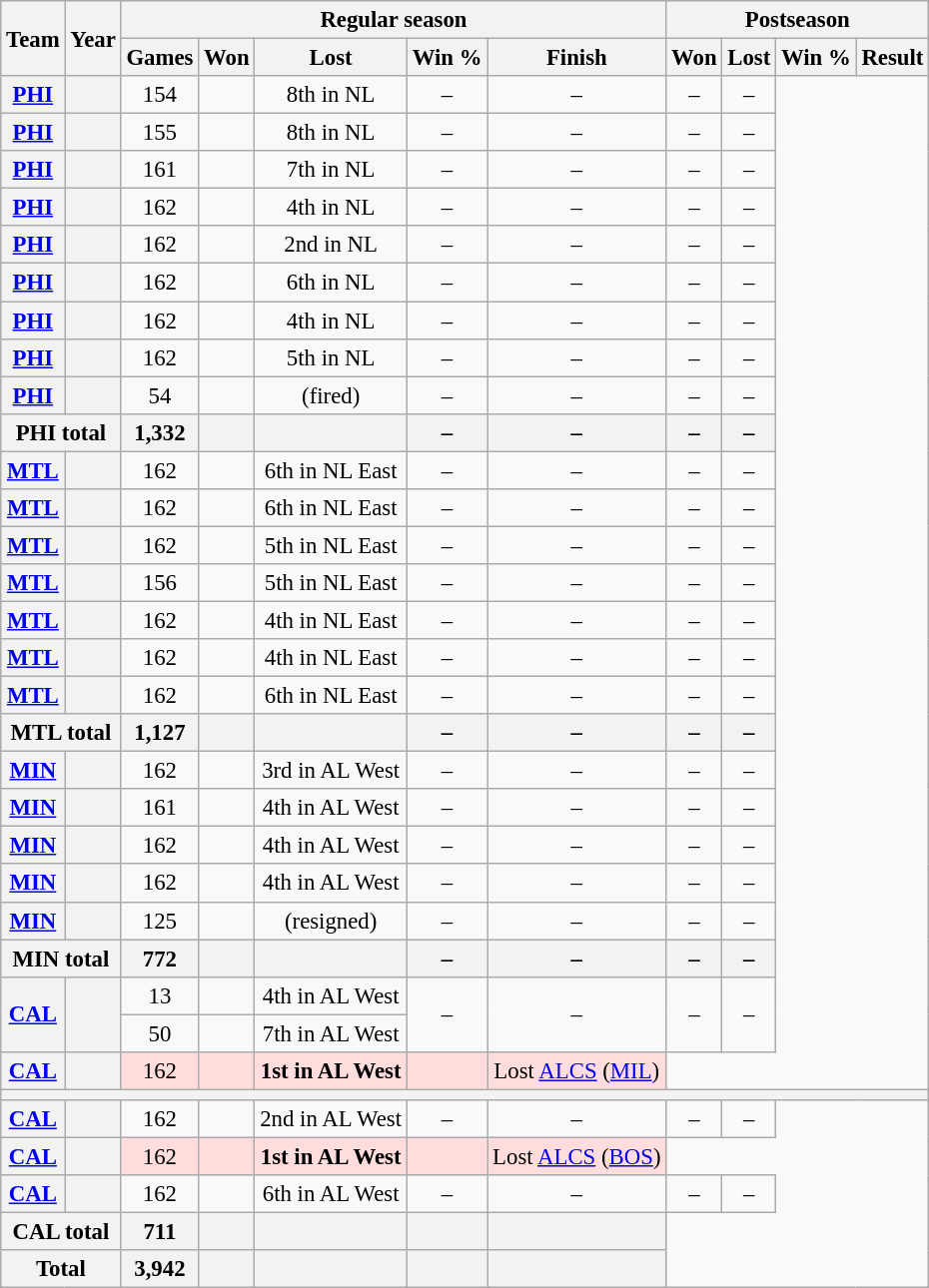<table class="wikitable" style="font-size: 95%; text-align:center;">
<tr>
<th rowspan="2">Team</th>
<th rowspan="2">Year</th>
<th colspan="5">Regular season</th>
<th colspan="4">Postseason</th>
</tr>
<tr>
<th>Games</th>
<th>Won</th>
<th>Lost</th>
<th>Win %</th>
<th>Finish</th>
<th>Won</th>
<th>Lost</th>
<th>Win %</th>
<th>Result</th>
</tr>
<tr>
<th><a href='#'>PHI</a></th>
<th></th>
<td>154</td>
<td></td>
<td>8th in NL</td>
<td>–</td>
<td>–</td>
<td>–</td>
<td>–</td>
</tr>
<tr>
<th><a href='#'>PHI</a></th>
<th></th>
<td>155</td>
<td></td>
<td>8th in NL</td>
<td>–</td>
<td>–</td>
<td>–</td>
<td>–</td>
</tr>
<tr>
<th><a href='#'>PHI</a></th>
<th></th>
<td>161</td>
<td></td>
<td>7th in NL</td>
<td>–</td>
<td>–</td>
<td>–</td>
<td>–</td>
</tr>
<tr>
<th><a href='#'>PHI</a></th>
<th></th>
<td>162</td>
<td></td>
<td>4th in NL</td>
<td>–</td>
<td>–</td>
<td>–</td>
<td>–</td>
</tr>
<tr>
<th><a href='#'>PHI</a></th>
<th></th>
<td>162</td>
<td></td>
<td>2nd in NL</td>
<td>–</td>
<td>–</td>
<td>–</td>
<td>–</td>
</tr>
<tr>
<th><a href='#'>PHI</a></th>
<th></th>
<td>162</td>
<td></td>
<td>6th in NL</td>
<td>–</td>
<td>–</td>
<td>–</td>
<td>–</td>
</tr>
<tr>
<th><a href='#'>PHI</a></th>
<th></th>
<td>162</td>
<td></td>
<td>4th in NL</td>
<td>–</td>
<td>–</td>
<td>–</td>
<td>–</td>
</tr>
<tr>
<th><a href='#'>PHI</a></th>
<th></th>
<td>162</td>
<td></td>
<td>5th in NL</td>
<td>–</td>
<td>–</td>
<td>–</td>
<td>–</td>
</tr>
<tr>
<th><a href='#'>PHI</a></th>
<th></th>
<td>54</td>
<td></td>
<td>(fired)</td>
<td>–</td>
<td>–</td>
<td>–</td>
<td>–</td>
</tr>
<tr>
<th colspan="2">PHI total</th>
<th>1,332</th>
<th></th>
<th></th>
<th>–</th>
<th>–</th>
<th>–</th>
<th>–</th>
</tr>
<tr>
<th><a href='#'>MTL</a></th>
<th></th>
<td>162</td>
<td></td>
<td>6th in NL East</td>
<td>–</td>
<td>–</td>
<td>–</td>
<td>–</td>
</tr>
<tr>
<th><a href='#'>MTL</a></th>
<th></th>
<td>162</td>
<td></td>
<td>6th in NL East</td>
<td>–</td>
<td>–</td>
<td>–</td>
<td>–</td>
</tr>
<tr>
<th><a href='#'>MTL</a></th>
<th></th>
<td>162</td>
<td></td>
<td>5th in NL East</td>
<td>–</td>
<td>–</td>
<td>–</td>
<td>–</td>
</tr>
<tr>
<th><a href='#'>MTL</a></th>
<th></th>
<td>156</td>
<td></td>
<td>5th in NL East</td>
<td>–</td>
<td>–</td>
<td>–</td>
<td>–</td>
</tr>
<tr>
<th><a href='#'>MTL</a></th>
<th></th>
<td>162</td>
<td></td>
<td>4th in NL East</td>
<td>–</td>
<td>–</td>
<td>–</td>
<td>–</td>
</tr>
<tr>
<th><a href='#'>MTL</a></th>
<th></th>
<td>162</td>
<td></td>
<td>4th in NL East</td>
<td>–</td>
<td>–</td>
<td>–</td>
<td>–</td>
</tr>
<tr>
<th><a href='#'>MTL</a></th>
<th></th>
<td>162</td>
<td></td>
<td>6th in NL East</td>
<td>–</td>
<td>–</td>
<td>–</td>
<td>–</td>
</tr>
<tr>
<th colspan="2">MTL total</th>
<th>1,127</th>
<th></th>
<th></th>
<th>–</th>
<th>–</th>
<th>–</th>
<th>–</th>
</tr>
<tr>
<th><a href='#'>MIN</a></th>
<th></th>
<td>162</td>
<td></td>
<td>3rd in AL West</td>
<td>–</td>
<td>–</td>
<td>–</td>
<td>–</td>
</tr>
<tr>
<th><a href='#'>MIN</a></th>
<th></th>
<td>161</td>
<td></td>
<td>4th in AL West</td>
<td>–</td>
<td>–</td>
<td>–</td>
<td>–</td>
</tr>
<tr>
<th><a href='#'>MIN</a></th>
<th></th>
<td>162</td>
<td></td>
<td>4th in AL West</td>
<td>–</td>
<td>–</td>
<td>–</td>
<td>–</td>
</tr>
<tr>
<th><a href='#'>MIN</a></th>
<th></th>
<td>162</td>
<td></td>
<td>4th in AL West</td>
<td>–</td>
<td>–</td>
<td>–</td>
<td>–</td>
</tr>
<tr>
<th><a href='#'>MIN</a></th>
<th></th>
<td>125</td>
<td></td>
<td>(resigned)</td>
<td>–</td>
<td>–</td>
<td>–</td>
<td>–</td>
</tr>
<tr>
<th colspan="2">MIN total</th>
<th>772</th>
<th></th>
<th></th>
<th>–</th>
<th>–</th>
<th>–</th>
<th>–</th>
</tr>
<tr>
<th rowspan="2"><a href='#'>CAL</a></th>
<th rowspan="2"></th>
<td>13</td>
<td></td>
<td>4th in AL West</td>
<td rowspan="2">–</td>
<td rowspan="2">–</td>
<td rowspan="2">–</td>
<td rowspan="2">–</td>
</tr>
<tr>
<td>50</td>
<td></td>
<td>7th in AL West</td>
</tr>
<tr style="background:#fdd;" !>
<th><a href='#'>CAL</a></th>
<th></th>
<td>162</td>
<td></td>
<td><strong>1st in AL West</strong></td>
<td></td>
<td>Lost <a href='#'>ALCS</a> (<a href='#'>MIL</a>)</td>
</tr>
<tr>
<th colspan="11"></th>
</tr>
<tr>
<th><a href='#'>CAL</a></th>
<th></th>
<td>162</td>
<td></td>
<td>2nd in AL West</td>
<td>–</td>
<td>–</td>
<td>–</td>
<td>–</td>
</tr>
<tr style="background:#fdd;" !>
<th><a href='#'>CAL</a></th>
<th></th>
<td>162</td>
<td></td>
<td><strong>1st in AL West</strong></td>
<td></td>
<td>Lost <a href='#'>ALCS</a> (<a href='#'>BOS</a>)</td>
</tr>
<tr>
<th><a href='#'>CAL</a></th>
<th></th>
<td>162</td>
<td></td>
<td>6th in AL West</td>
<td>–</td>
<td>–</td>
<td>–</td>
<td>–</td>
</tr>
<tr>
<th colspan="2">CAL total</th>
<th>711</th>
<th></th>
<th></th>
<th></th>
<th></th>
</tr>
<tr>
<th colspan="2">Total</th>
<th>3,942</th>
<th></th>
<th></th>
<th></th>
<th></th>
</tr>
</table>
